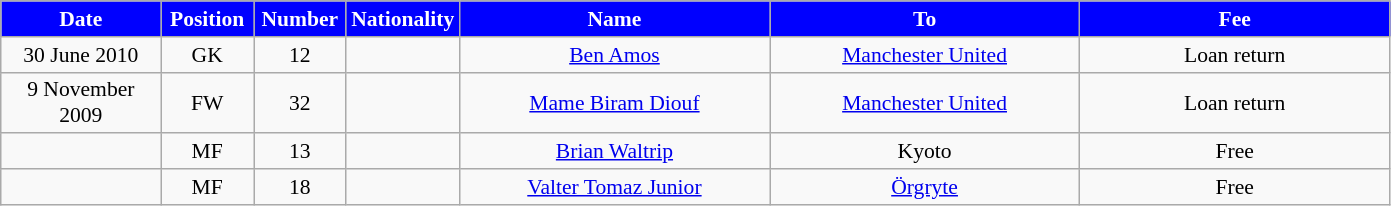<table class="wikitable"  style="text-align:center; font-size:90%; ">
<tr>
<th style="background:#00f; color:white; width:100px;">Date</th>
<th style="background:#00f; color:white; width:55px;">Position</th>
<th style="background:#00f; color:white; width:55px;">Number</th>
<th style="background:#00f; color:white; width:55px;">Nationality</th>
<th style="background:#00f; color:white; width:200px;">Name</th>
<th style="background:#00f; color:white; width:200px;">To</th>
<th style="background:#00f; color:white; width:200px;">Fee</th>
</tr>
<tr>
<td>30 June 2010</td>
<td>GK</td>
<td>12</td>
<td></td>
<td><a href='#'>Ben Amos</a></td>
<td> <a href='#'>Manchester United</a></td>
<td>Loan return</td>
</tr>
<tr>
<td>9 November 2009</td>
<td>FW</td>
<td>32</td>
<td></td>
<td><a href='#'>Mame Biram Diouf</a></td>
<td> <a href='#'>Manchester United</a></td>
<td>Loan return</td>
</tr>
<tr>
<td></td>
<td>MF</td>
<td>13</td>
<td></td>
<td><a href='#'>Brian Waltrip</a></td>
<td> Kyoto</td>
<td>Free</td>
</tr>
<tr>
<td></td>
<td>MF</td>
<td>18</td>
<td></td>
<td><a href='#'>Valter Tomaz Junior</a></td>
<td> <a href='#'>Örgryte</a></td>
<td>Free</td>
</tr>
</table>
